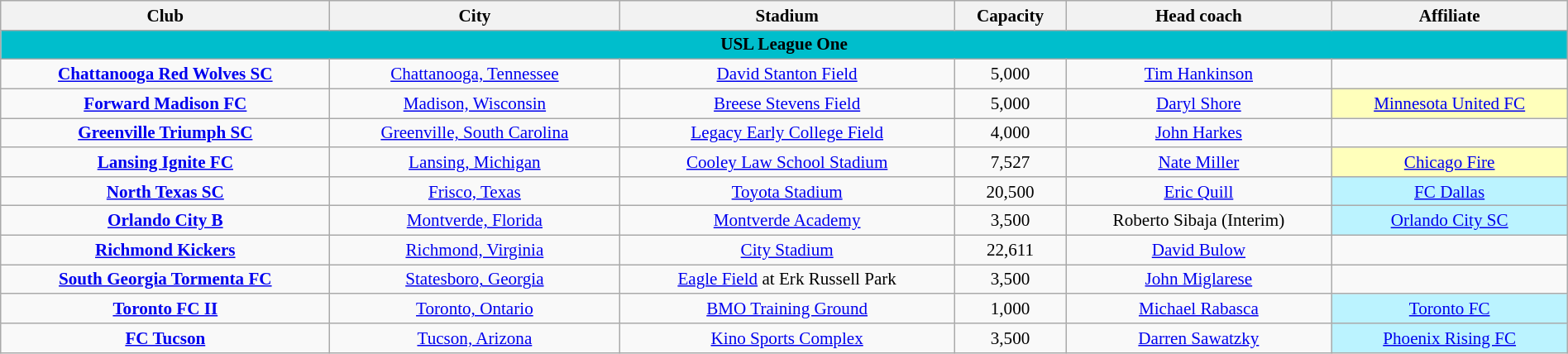<table class="wikitable sortable" style="text-align:center; width:100%; font-size:88%">
<tr>
<th>Club</th>
<th>City</th>
<th>Stadium</th>
<th>Capacity</th>
<th>Head coach</th>
<th>Affiliate</th>
</tr>
<tr>
<th style="background:#00BECC;" colspan="8"><span>USL League One</span></th>
</tr>
<tr>
<td><strong><a href='#'>Chattanooga Red Wolves SC</a></strong></td>
<td><a href='#'>Chattanooga, Tennessee</a></td>
<td><a href='#'>David Stanton Field</a></td>
<td>5,000</td>
<td><a href='#'>Tim Hankinson</a></td>
<td></td>
</tr>
<tr>
<td><strong><a href='#'>Forward Madison FC</a></strong></td>
<td><a href='#'>Madison, Wisconsin</a></td>
<td><a href='#'>Breese Stevens Field</a></td>
<td>5,000</td>
<td><a href='#'>Daryl Shore</a></td>
<td bgcolor=FFFFBB><a href='#'>Minnesota United FC</a></td>
</tr>
<tr>
<td><strong><a href='#'>Greenville Triumph SC</a></strong></td>
<td><a href='#'>Greenville, South Carolina</a></td>
<td><a href='#'>Legacy Early College Field</a></td>
<td>4,000</td>
<td><a href='#'>John Harkes</a></td>
<td></td>
</tr>
<tr>
<td><strong><a href='#'>Lansing Ignite FC</a></strong></td>
<td><a href='#'>Lansing, Michigan</a></td>
<td><a href='#'>Cooley Law School Stadium</a></td>
<td>7,527</td>
<td><a href='#'>Nate Miller</a></td>
<td bgcolor=FFFFBB><a href='#'>Chicago Fire</a></td>
</tr>
<tr>
<td><strong><a href='#'>North Texas SC</a></strong></td>
<td><a href='#'>Frisco, Texas</a></td>
<td><a href='#'>Toyota Stadium</a></td>
<td>20,500</td>
<td><a href='#'>Eric Quill</a></td>
<td bgcolor=BBF3FF><a href='#'>FC Dallas</a></td>
</tr>
<tr>
<td><strong><a href='#'>Orlando City B</a></strong></td>
<td><a href='#'>Montverde, Florida</a></td>
<td><a href='#'>Montverde Academy</a></td>
<td>3,500</td>
<td>Roberto Sibaja (Interim)</td>
<td bgcolor=BBF3FF><a href='#'>Orlando City SC</a></td>
</tr>
<tr>
<td><strong><a href='#'>Richmond Kickers</a></strong></td>
<td><a href='#'>Richmond, Virginia</a></td>
<td><a href='#'>City Stadium</a></td>
<td>22,611</td>
<td><a href='#'>David Bulow</a></td>
<td></td>
</tr>
<tr>
<td><strong><a href='#'>South Georgia Tormenta FC</a></strong></td>
<td><a href='#'>Statesboro, Georgia</a></td>
<td><a href='#'>Eagle Field</a> at Erk Russell Park</td>
<td>3,500</td>
<td><a href='#'>John Miglarese</a></td>
<td></td>
</tr>
<tr>
<td><strong><a href='#'>Toronto FC II</a></strong></td>
<td><a href='#'>Toronto, Ontario</a></td>
<td><a href='#'>BMO Training Ground</a></td>
<td>1,000</td>
<td><a href='#'>Michael Rabasca</a></td>
<td bgcolor=BBF3FF><a href='#'>Toronto FC</a></td>
</tr>
<tr>
<td><strong><a href='#'>FC Tucson</a></strong></td>
<td><a href='#'>Tucson, Arizona</a></td>
<td><a href='#'>Kino Sports Complex</a></td>
<td>3,500</td>
<td><a href='#'>Darren Sawatzky</a></td>
<td bgcolor=BBF3FF><a href='#'>Phoenix Rising FC</a></td>
</tr>
</table>
